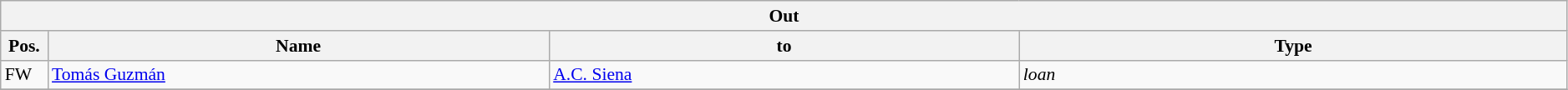<table class="wikitable" style="font-size:90%;width:99%;">
<tr>
<th colspan="4">Out</th>
</tr>
<tr>
<th width=3%>Pos.</th>
<th width=32%>Name</th>
<th width=30%>to</th>
<th width=35%>Type</th>
</tr>
<tr>
<td>FW</td>
<td><a href='#'>Tomás Guzmán</a></td>
<td><a href='#'>A.C. Siena</a></td>
<td><em>loan</em></td>
</tr>
<tr>
</tr>
</table>
